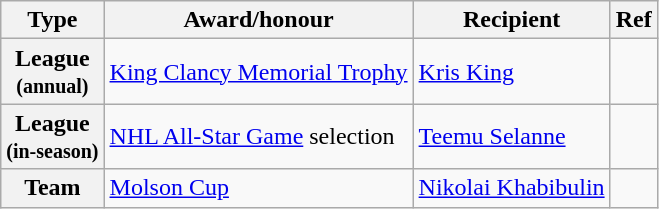<table class="wikitable">
<tr>
<th scope="col">Type</th>
<th scope="col">Award/honour</th>
<th scope="col">Recipient</th>
<th scope="col">Ref</th>
</tr>
<tr>
<th scope="row">League<br><small>(annual)</small></th>
<td><a href='#'>King Clancy Memorial Trophy</a></td>
<td><a href='#'>Kris King</a></td>
<td></td>
</tr>
<tr>
<th scope="row">League<br><small>(in-season)</small></th>
<td><a href='#'>NHL All-Star Game</a> selection</td>
<td><a href='#'>Teemu Selanne</a></td>
<td></td>
</tr>
<tr>
<th scope="row">Team</th>
<td><a href='#'>Molson Cup</a></td>
<td><a href='#'>Nikolai Khabibulin</a></td>
<td></td>
</tr>
</table>
